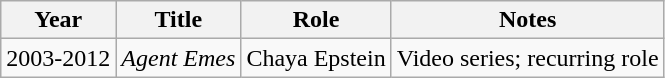<table class="wikitable">
<tr>
<th>Year</th>
<th>Title</th>
<th>Role</th>
<th>Notes</th>
</tr>
<tr>
<td>2003-2012</td>
<td><em>Agent Emes</em></td>
<td>Chaya Epstein</td>
<td>Video series; recurring role</td>
</tr>
</table>
